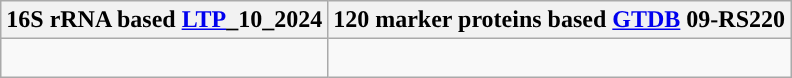<table class="wikitable">
<tr>
<th colspan=1>16S rRNA based <a href='#'>LTP</a>_10_2024</th>
<th colspan=1>120 marker proteins based <a href='#'>GTDB</a> 09-RS220</th>
</tr>
<tr>
<td style="vertical-align:top"><br></td>
<td><br></td>
</tr>
</table>
